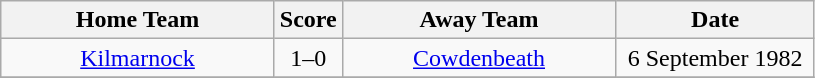<table class="wikitable" style="text-align:center;">
<tr>
<th width=175>Home Team</th>
<th width=20>Score</th>
<th width=175>Away Team</th>
<th width= 125>Date</th>
</tr>
<tr>
<td><a href='#'>Kilmarnock</a></td>
<td>1–0</td>
<td><a href='#'>Cowdenbeath</a></td>
<td>6 September 1982</td>
</tr>
<tr>
</tr>
</table>
